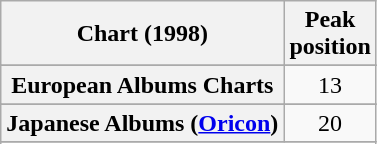<table class="wikitable sortable plainrowheaders" style="text-align:center">
<tr>
<th scope="col">Chart (1998)</th>
<th scope="col">Peak<br>position</th>
</tr>
<tr>
</tr>
<tr>
</tr>
<tr>
</tr>
<tr>
</tr>
<tr>
<th scope="row">European Albums Charts</th>
<td align = "center">13</td>
</tr>
<tr>
</tr>
<tr>
</tr>
<tr>
</tr>
<tr>
<th scope="row">Japanese Albums (<a href='#'>Oricon</a>)</th>
<td align="center">20</td>
</tr>
<tr>
</tr>
<tr>
</tr>
<tr>
</tr>
<tr>
</tr>
<tr>
</tr>
<tr>
</tr>
<tr>
</tr>
</table>
